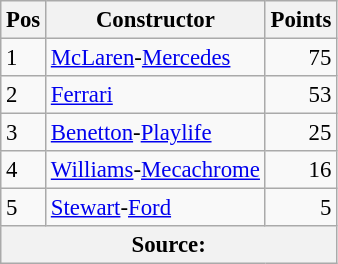<table class="wikitable" style="font-size:95%;">
<tr>
<th>Pos</th>
<th>Constructor</th>
<th>Points</th>
</tr>
<tr>
<td>1</td>
<td> <a href='#'>McLaren</a>-<a href='#'>Mercedes</a></td>
<td align="right">75</td>
</tr>
<tr>
<td>2</td>
<td> <a href='#'>Ferrari</a></td>
<td align="right">53</td>
</tr>
<tr>
<td>3</td>
<td> <a href='#'>Benetton</a>-<a href='#'>Playlife</a></td>
<td align="right">25</td>
</tr>
<tr>
<td>4</td>
<td>  <a href='#'>Williams</a>-<a href='#'>Mecachrome</a></td>
<td align="right">16</td>
</tr>
<tr>
<td>5</td>
<td> <a href='#'>Stewart</a>-<a href='#'>Ford</a></td>
<td align="right">5</td>
</tr>
<tr>
<th colspan=4>Source: </th>
</tr>
</table>
